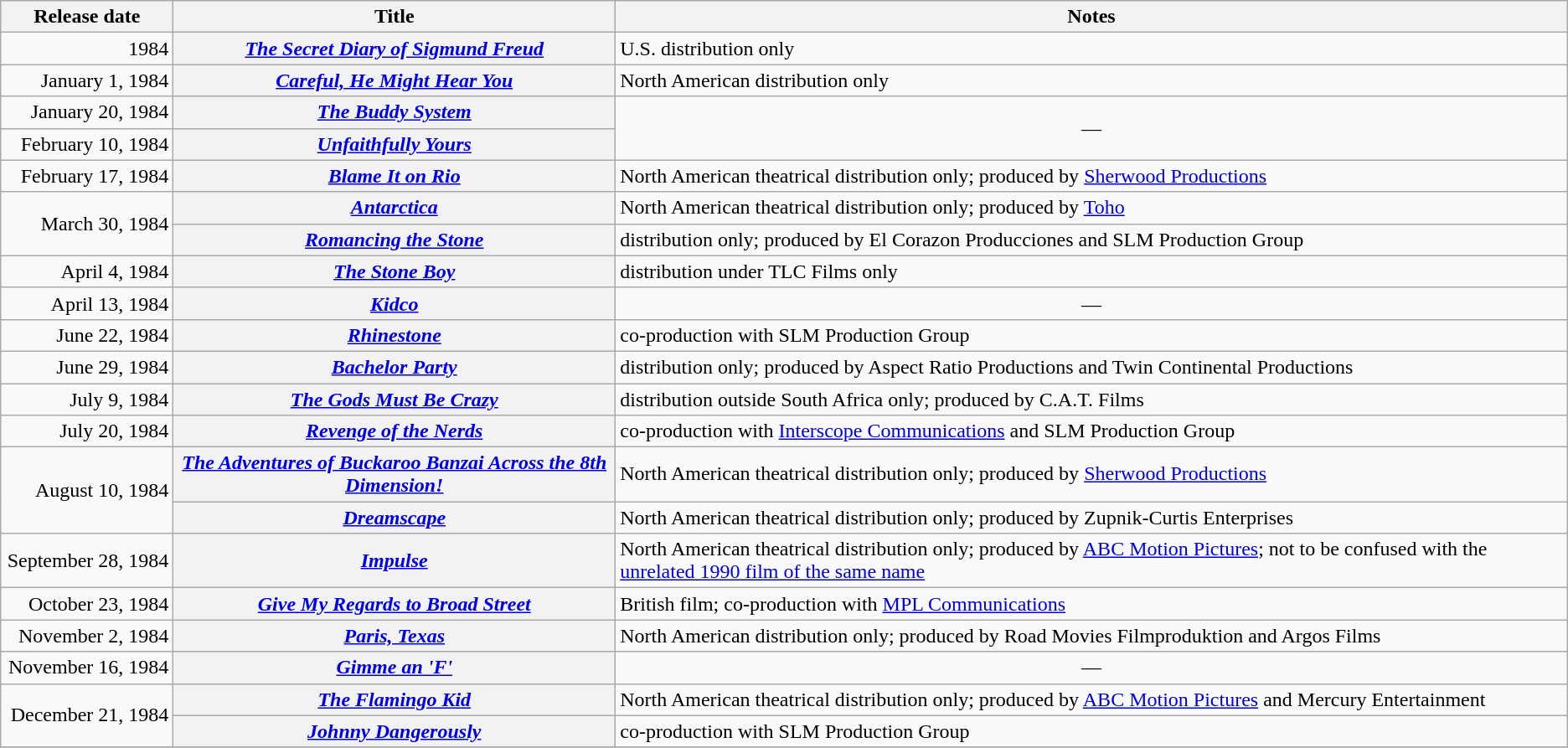<table class="wikitable plainrowheaders sortable">
<tr>
<th scope="col" style="width:130px;">Release date</th>
<th scope="col">Title</th>
<th scope="col" class="unsortable">Notes</th>
</tr>
<tr>
<td style="text-align:right;">1984</td>
<th scope="row"><em><a href='#'>The Secret Diary of Sigmund Freud</a></em></th>
<td>U.S. distribution only</td>
</tr>
<tr>
<td style="text-align:right;">January 1, 1984</td>
<th scope="row"><em><a href='#'>Careful, He Might Hear You</a></em></th>
<td>North American distribution only</td>
</tr>
<tr>
<td style="text-align:right;">January 20, 1984</td>
<th scope="row"><em><a href='#'>The Buddy System</a></em></th>
<td rowspan="2" align="center">—</td>
</tr>
<tr>
<td style="text-align:right;">February 10, 1984</td>
<th scope="row"><em><a href='#'>Unfaithfully Yours</a></em></th>
</tr>
<tr>
<td style="text-align:right;">February 17, 1984</td>
<th scope="row"><em><a href='#'>Blame It on Rio</a></em></th>
<td>North American theatrical distribution only; produced by <a href='#'>Sherwood Productions</a></td>
</tr>
<tr>
<td style="text-align:right;" rowspan="2">March 30, 1984</td>
<th scope="row"><em><a href='#'>Antarctica</a></em></th>
<td>North American theatrical distribution only; produced by <a href='#'>Toho</a></td>
</tr>
<tr>
<th scope="row"><em><a href='#'>Romancing the Stone</a></em></th>
<td>distribution only; produced by El Corazon Producciones and SLM Production Group</td>
</tr>
<tr>
<td style="text-align:right;">April 4, 1984</td>
<th scope="row"><em><a href='#'>The Stone Boy</a></em></th>
<td>distribution under TLC Films only</td>
</tr>
<tr>
<td style="text-align:right;">April 13, 1984</td>
<th scope="row"><em><a href='#'>Kidco</a></em></th>
<td align="center">—</td>
</tr>
<tr>
<td style="text-align:right;">June 22, 1984</td>
<th scope="row"><em><a href='#'>Rhinestone</a></em></th>
<td>co-production with SLM Production Group</td>
</tr>
<tr>
<td style="text-align:right;">June 29, 1984</td>
<th scope="row"><em><a href='#'>Bachelor Party</a></em></th>
<td>distribution only; produced by Aspect Ratio Productions and Twin Continental Productions</td>
</tr>
<tr>
<td style="text-align:right;">July 9, 1984</td>
<th scope="row"><em><a href='#'>The Gods Must Be Crazy</a></em></th>
<td>distribution outside South Africa only; produced by C.A.T. Films</td>
</tr>
<tr>
<td style="text-align:right;">July 20, 1984</td>
<th scope="row"><em><a href='#'>Revenge of the Nerds</a></em></th>
<td>co-production with <a href='#'>Interscope Communications</a> and SLM Production Group</td>
</tr>
<tr>
<td style="text-align:right;" rowspan="2">August 10, 1984</td>
<th scope="row"><em><a href='#'>The Adventures of Buckaroo Banzai Across the 8th Dimension!</a></em></th>
<td>North American theatrical distribution only; produced by <a href='#'>Sherwood Productions</a></td>
</tr>
<tr>
<th scope="row"><em><a href='#'>Dreamscape</a></em></th>
<td>North American theatrical distribution only; produced by Zupnik-Curtis Enterprises</td>
</tr>
<tr>
<td style="text-align:right;">September 28, 1984</td>
<th scope="row"><em><a href='#'>Impulse</a></em></th>
<td>North American theatrical distribution only; produced by <a href='#'>ABC Motion Pictures</a>; not to be confused with the <a href='#'>unrelated 1990 film of the same name</a></td>
</tr>
<tr>
<td style="text-align:right;">October 23, 1984</td>
<th scope="row"><em><a href='#'>Give My Regards to Broad Street</a></em></th>
<td>British film; co-production with <a href='#'>MPL Communications</a></td>
</tr>
<tr>
<td style="text-align:right;">November 2, 1984</td>
<th scope="row"><em><a href='#'>Paris, Texas</a></em></th>
<td>North American distribution only; produced by Road Movies Filmproduktion and Argos Films</td>
</tr>
<tr>
<td style="text-align:right;">November 16, 1984</td>
<th scope="row"><em><a href='#'>Gimme an 'F'</a></em></th>
<td align="center">—</td>
</tr>
<tr>
<td style="text-align:right;" rowspan="2">December 21, 1984</td>
<th scope="row"><em><a href='#'>The Flamingo Kid</a></em></th>
<td>North American theatrical distribution only; produced by <a href='#'>ABC Motion Pictures</a> and Mercury Entertainment</td>
</tr>
<tr>
<th scope="row"><em><a href='#'>Johnny Dangerously</a></em></th>
<td>co-production with SLM Production Group</td>
</tr>
<tr>
</tr>
</table>
